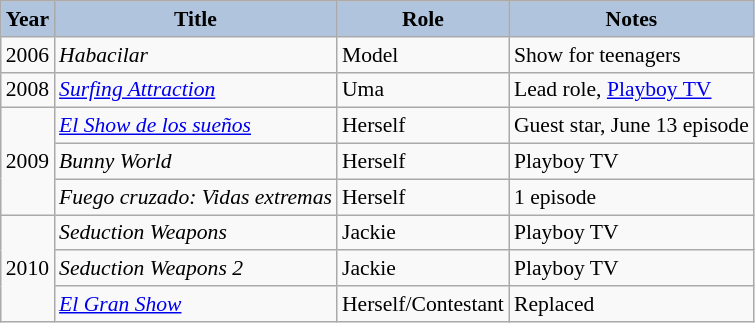<table class="wikitable" style="font-size:90%;">
<tr>
<th style="background:#B0C4DE;">Year</th>
<th style="background:#B0C4DE;">Title</th>
<th style="background:#B0C4DE;">Role</th>
<th style="background:#B0C4DE;">Notes</th>
</tr>
<tr>
<td>2006</td>
<td><em>Habacilar</em></td>
<td>Model</td>
<td>Show for teenagers</td>
</tr>
<tr>
<td>2008</td>
<td><em><a href='#'>Surfing Attraction</a></em></td>
<td>Uma</td>
<td>Lead role, <a href='#'>Playboy TV</a></td>
</tr>
<tr>
<td rowspan=3>2009</td>
<td><em><a href='#'>El Show de los sueños</a></em></td>
<td>Herself</td>
<td>Guest star, June 13 episode</td>
</tr>
<tr>
<td><em>Bunny World</em></td>
<td>Herself</td>
<td>Playboy TV</td>
</tr>
<tr>
<td><em>Fuego cruzado: Vidas extremas</em></td>
<td>Herself</td>
<td>1 episode</td>
</tr>
<tr>
<td rowspan=3>2010</td>
<td><em>Seduction Weapons</em></td>
<td>Jackie</td>
<td>Playboy TV</td>
</tr>
<tr>
<td><em>Seduction Weapons 2</em></td>
<td>Jackie</td>
<td>Playboy TV</td>
</tr>
<tr>
<td><em><a href='#'>El Gran Show</a></em></td>
<td>Herself/Contestant</td>
<td>Replaced</td>
</tr>
</table>
